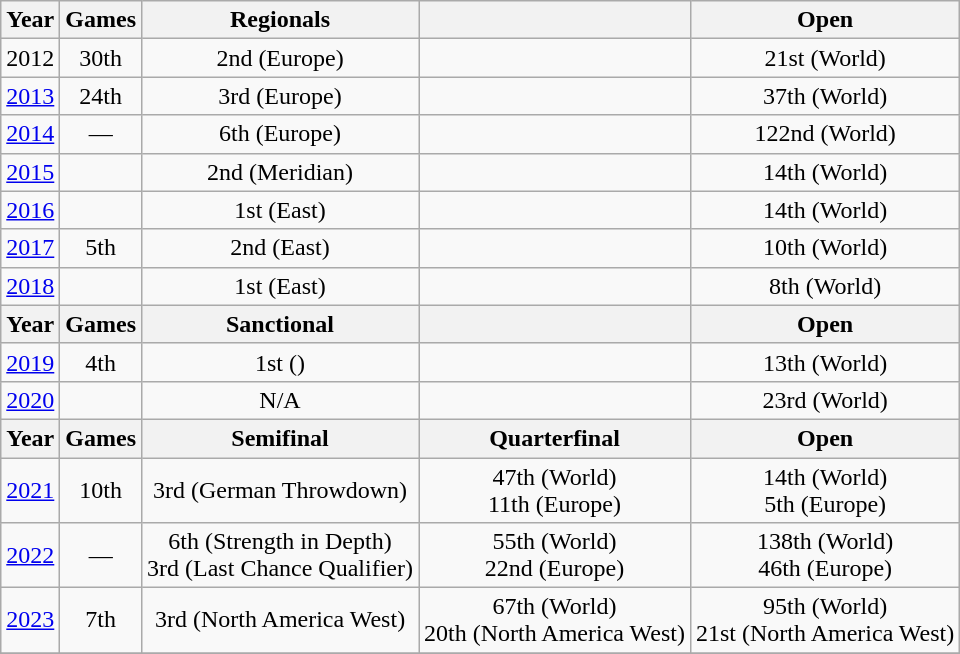<table class="wikitable" style="text-align:center">
<tr>
<th>Year</th>
<th>Games</th>
<th>Regionals</th>
<th></th>
<th>Open</th>
</tr>
<tr>
<td>2012</td>
<td>30th</td>
<td>2nd (Europe)</td>
<td></td>
<td>21st (World)</td>
</tr>
<tr>
<td><a href='#'>2013</a></td>
<td>24th</td>
<td>3rd (Europe)</td>
<td></td>
<td>37th (World)</td>
</tr>
<tr>
<td><a href='#'>2014</a></td>
<td>—</td>
<td>6th (Europe)</td>
<td></td>
<td>122nd (World)</td>
</tr>
<tr>
<td><a href='#'>2015</a></td>
<td></td>
<td>2nd (Meridian)</td>
<td></td>
<td>14th (World)</td>
</tr>
<tr>
<td><a href='#'>2016</a></td>
<td></td>
<td>1st (East)</td>
<td></td>
<td>14th (World)</td>
</tr>
<tr>
<td><a href='#'>2017</a></td>
<td>5th</td>
<td>2nd (East)</td>
<td></td>
<td>10th (World)</td>
</tr>
<tr>
<td><a href='#'>2018</a></td>
<td></td>
<td>1st (East)</td>
<td></td>
<td>8th (World)</td>
</tr>
<tr>
<th>Year</th>
<th>Games</th>
<th>Sanctional</th>
<th></th>
<th>Open</th>
</tr>
<tr>
<td><a href='#'>2019</a></td>
<td>4th</td>
<td>1st ()</td>
<td></td>
<td>13th (World)</td>
</tr>
<tr>
<td><a href='#'>2020</a></td>
<td></td>
<td>N/A</td>
<td></td>
<td>23rd (World)</td>
</tr>
<tr>
<th>Year</th>
<th>Games</th>
<th>Semifinal</th>
<th>Quarterfinal</th>
<th>Open</th>
</tr>
<tr>
<td><a href='#'>2021</a></td>
<td>10th</td>
<td>3rd (German Throwdown)</td>
<td>47th (World)<br> 11th (Europe)</td>
<td>14th (World)<br> 5th (Europe)</td>
</tr>
<tr>
<td><a href='#'>2022</a></td>
<td>—</td>
<td>6th (Strength in Depth)<br>3rd (Last Chance Qualifier)</td>
<td>55th (World)<br>22nd (Europe)</td>
<td>138th (World)<br>46th (Europe)</td>
</tr>
<tr>
<td><a href='#'>2023</a></td>
<td>7th</td>
<td>3rd (North America West)</td>
<td>67th (World)<br>20th (North America West)</td>
<td>95th (World)<br>21st (North America West)</td>
</tr>
<tr>
</tr>
</table>
